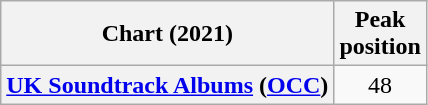<table class="wikitable plainrowheaders" style="text-align:center">
<tr>
<th scope="col">Chart (2021)</th>
<th scope="col">Peak<br>position</th>
</tr>
<tr>
<th scope="row"><a href='#'>UK Soundtrack Albums</a> (<a href='#'>OCC</a>)</th>
<td>48</td>
</tr>
</table>
